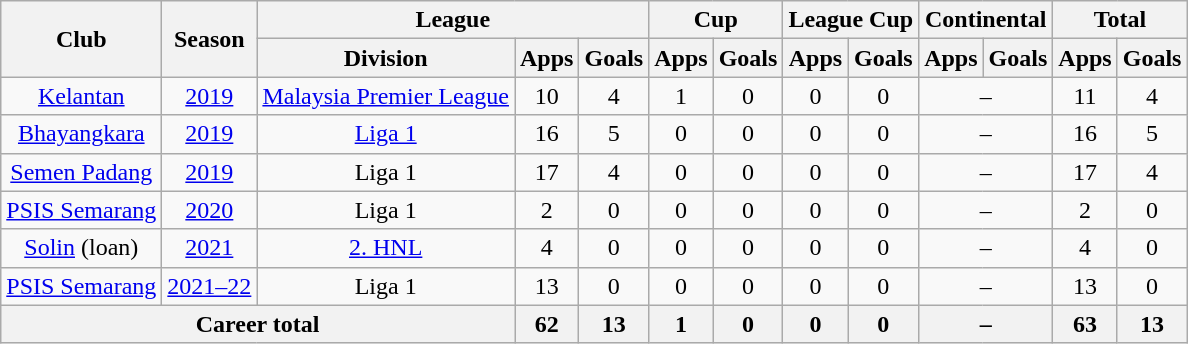<table class=wikitable style="text-align:center">
<tr>
<th rowspan=2>Club</th>
<th rowspan=2>Season</th>
<th colspan=3>League</th>
<th colspan=2>Cup</th>
<th colspan=2>League Cup</th>
<th colspan=2>Continental</th>
<th colspan=2>Total</th>
</tr>
<tr>
<th>Division</th>
<th>Apps</th>
<th>Goals</th>
<th>Apps</th>
<th>Goals</th>
<th>Apps</th>
<th>Goals</th>
<th>Apps</th>
<th>Goals</th>
<th>Apps</th>
<th>Goals</th>
</tr>
<tr>
<td rowspan=1><a href='#'>Kelantan</a></td>
<td><a href='#'>2019</a></td>
<td><a href='#'>Malaysia Premier League</a></td>
<td>10</td>
<td>4</td>
<td>1</td>
<td>0</td>
<td>0</td>
<td>0</td>
<td colspan=2>–</td>
<td>11</td>
<td>4</td>
</tr>
<tr>
<td rowspan=1><a href='#'>Bhayangkara</a></td>
<td><a href='#'>2019</a></td>
<td><a href='#'>Liga 1</a></td>
<td>16</td>
<td>5</td>
<td>0</td>
<td>0</td>
<td>0</td>
<td>0</td>
<td colspan=2>–</td>
<td>16</td>
<td>5</td>
</tr>
<tr>
<td rowspan=1><a href='#'>Semen Padang</a></td>
<td><a href='#'>2019</a></td>
<td>Liga 1</td>
<td>17</td>
<td>4</td>
<td>0</td>
<td>0</td>
<td>0</td>
<td>0</td>
<td colspan=2>–</td>
<td>17</td>
<td>4</td>
</tr>
<tr>
<td rowspan=1><a href='#'>PSIS Semarang</a></td>
<td><a href='#'>2020</a></td>
<td>Liga 1</td>
<td>2</td>
<td>0</td>
<td>0</td>
<td>0</td>
<td>0</td>
<td>0</td>
<td colspan=2>–</td>
<td>2</td>
<td>0</td>
</tr>
<tr>
<td rowspan=1><a href='#'>Solin</a> (loan)</td>
<td><a href='#'>2021</a></td>
<td><a href='#'>2. HNL</a></td>
<td>4</td>
<td>0</td>
<td>0</td>
<td>0</td>
<td>0</td>
<td>0</td>
<td colspan=2>–</td>
<td>4</td>
<td>0</td>
</tr>
<tr>
<td rowspan=1><a href='#'>PSIS Semarang</a></td>
<td><a href='#'>2021–22</a></td>
<td>Liga 1</td>
<td>13</td>
<td>0</td>
<td>0</td>
<td>0</td>
<td>0</td>
<td>0</td>
<td colspan=2>–</td>
<td>13</td>
<td>0</td>
</tr>
<tr>
<th colspan="3">Career total</th>
<th>62</th>
<th>13</th>
<th>1</th>
<th>0</th>
<th>0</th>
<th>0</th>
<th colspan=2>–</th>
<th>63</th>
<th>13</th>
</tr>
</table>
